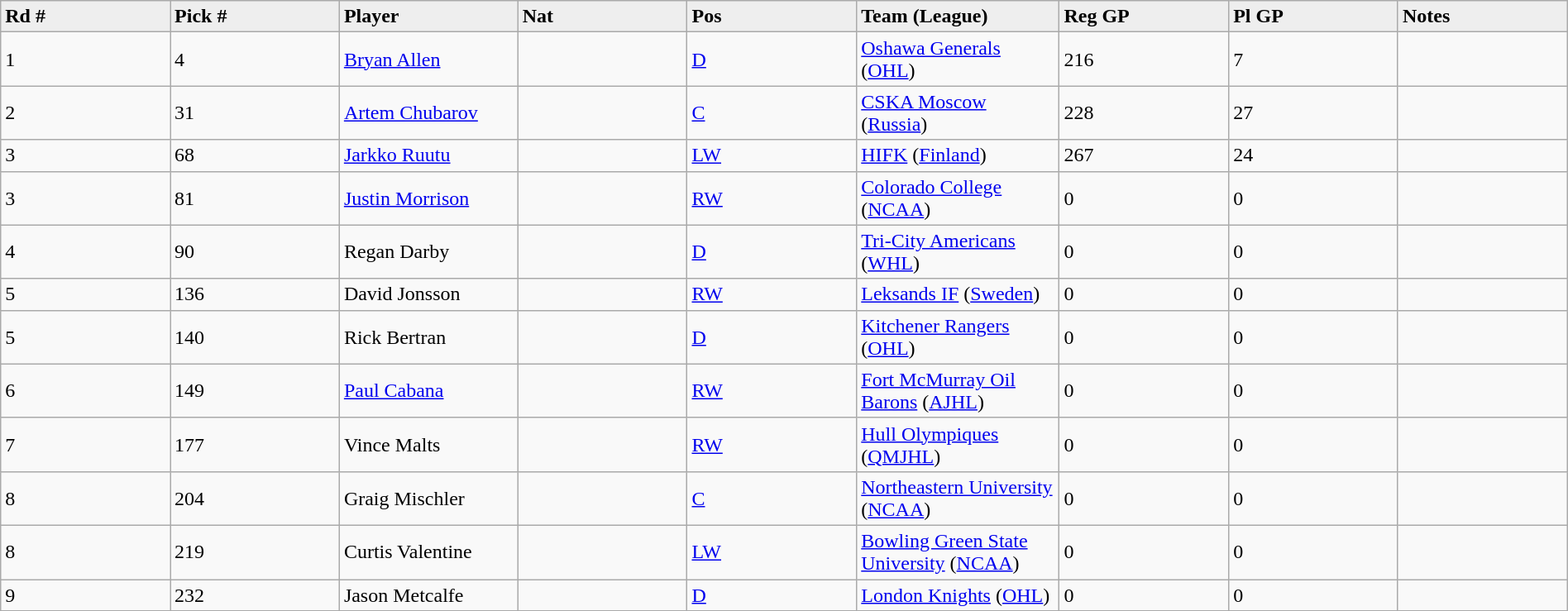<table class="wikitable" style="width: 100%">
<tr>
<td width="5%"; bgcolor="#eeeeee"><strong>Rd #</strong></td>
<td width="5%"; bgcolor="#eeeeee"><strong>Pick #</strong></td>
<td width="5%"; bgcolor="#eeeeee"><strong>Player</strong></td>
<td width="5%"; bgcolor="#eeeeee"><strong>Nat</strong></td>
<td width="5%"; bgcolor="#eeeeee"><strong>Pos</strong></td>
<td width="5%"; bgcolor="#eeeeee"><strong>Team (League)</strong></td>
<td width="5%"; bgcolor="#eeeeee"><strong>Reg GP</strong></td>
<td width="5%"; bgcolor="#eeeeee"><strong>Pl GP</strong></td>
<td width="5%"; bgcolor="#eeeeee"><strong>Notes</strong></td>
</tr>
<tr>
<td>1</td>
<td>4</td>
<td><a href='#'>Bryan Allen</a></td>
<td></td>
<td><a href='#'>D</a></td>
<td><a href='#'>Oshawa Generals</a> (<a href='#'>OHL</a>)</td>
<td>216</td>
<td>7</td>
<td></td>
</tr>
<tr>
<td>2</td>
<td>31</td>
<td><a href='#'>Artem Chubarov</a></td>
<td></td>
<td><a href='#'>C</a></td>
<td><a href='#'>CSKA Moscow</a> (<a href='#'>Russia</a>)</td>
<td>228</td>
<td>27</td>
<td></td>
</tr>
<tr>
<td>3</td>
<td>68</td>
<td><a href='#'>Jarkko Ruutu</a></td>
<td></td>
<td><a href='#'>LW</a></td>
<td><a href='#'>HIFK</a> (<a href='#'>Finland</a>)</td>
<td>267</td>
<td>24</td>
<td></td>
</tr>
<tr>
<td>3</td>
<td>81</td>
<td><a href='#'>Justin Morrison</a></td>
<td></td>
<td><a href='#'>RW</a></td>
<td><a href='#'>Colorado College</a> (<a href='#'>NCAA</a>)</td>
<td>0</td>
<td>0</td>
<td></td>
</tr>
<tr>
<td>4</td>
<td>90</td>
<td>Regan Darby</td>
<td></td>
<td><a href='#'>D</a></td>
<td><a href='#'>Tri-City Americans</a> (<a href='#'>WHL</a>)</td>
<td>0</td>
<td>0</td>
<td></td>
</tr>
<tr>
<td>5</td>
<td>136</td>
<td>David Jonsson</td>
<td></td>
<td><a href='#'>RW</a></td>
<td><a href='#'>Leksands IF</a> (<a href='#'>Sweden</a>)</td>
<td>0</td>
<td>0</td>
<td></td>
</tr>
<tr>
<td>5</td>
<td>140</td>
<td>Rick Bertran</td>
<td></td>
<td><a href='#'>D</a></td>
<td><a href='#'>Kitchener Rangers</a> (<a href='#'>OHL</a>)</td>
<td>0</td>
<td>0</td>
<td></td>
</tr>
<tr>
<td>6</td>
<td>149</td>
<td><a href='#'>Paul Cabana</a></td>
<td></td>
<td><a href='#'>RW</a></td>
<td><a href='#'>Fort McMurray Oil Barons</a> (<a href='#'>AJHL</a>)</td>
<td>0</td>
<td>0</td>
<td></td>
</tr>
<tr>
<td>7</td>
<td>177</td>
<td>Vince Malts</td>
<td></td>
<td><a href='#'>RW</a></td>
<td><a href='#'>Hull Olympiques</a> (<a href='#'>QMJHL</a>)</td>
<td>0</td>
<td>0</td>
<td></td>
</tr>
<tr>
<td>8</td>
<td>204</td>
<td>Graig Mischler</td>
<td></td>
<td><a href='#'>C</a></td>
<td><a href='#'>Northeastern University</a> (<a href='#'>NCAA</a>)</td>
<td>0</td>
<td>0</td>
<td></td>
</tr>
<tr>
<td>8</td>
<td>219</td>
<td>Curtis Valentine</td>
<td></td>
<td><a href='#'>LW</a></td>
<td><a href='#'>Bowling Green State University</a> (<a href='#'>NCAA</a>)</td>
<td>0</td>
<td>0</td>
<td></td>
</tr>
<tr>
<td>9</td>
<td>232</td>
<td>Jason Metcalfe</td>
<td></td>
<td><a href='#'>D</a></td>
<td><a href='#'>London Knights</a> (<a href='#'>OHL</a>)</td>
<td>0</td>
<td>0</td>
<td></td>
</tr>
<tr>
</tr>
</table>
